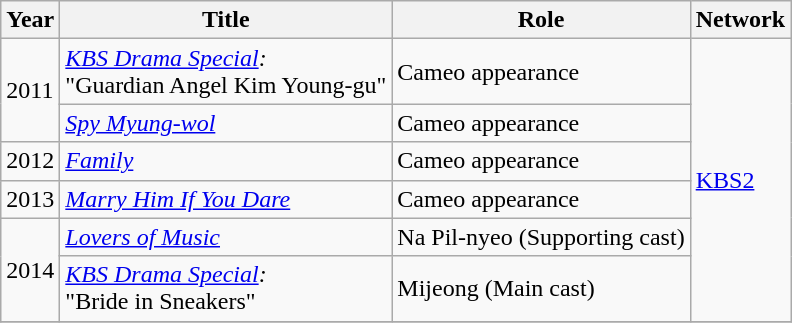<table class="wikitable">
<tr>
<th>Year</th>
<th>Title</th>
<th>Role</th>
<th>Network</th>
</tr>
<tr>
<td rowspan=2>2011</td>
<td><em><a href='#'>KBS Drama Special</a>:</em><br>"Guardian Angel Kim Young-gu"</td>
<td>Cameo appearance</td>
<td rowspan=6><a href='#'>KBS2</a></td>
</tr>
<tr>
<td><em><a href='#'>Spy Myung-wol</a></em></td>
<td>Cameo appearance</td>
</tr>
<tr>
<td>2012</td>
<td><em><a href='#'>Family</a></em></td>
<td>Cameo appearance</td>
</tr>
<tr>
<td>2013</td>
<td><em><a href='#'>Marry Him If You Dare</a></em></td>
<td>Cameo appearance</td>
</tr>
<tr>
<td rowspan=2>2014</td>
<td><em><a href='#'>Lovers of Music</a></em></td>
<td>Na Pil-nyeo (Supporting cast)</td>
</tr>
<tr>
<td><em><a href='#'>KBS Drama Special</a>:</em><br>"Bride in Sneakers"</td>
<td>Mijeong (Main cast)</td>
</tr>
<tr>
</tr>
</table>
